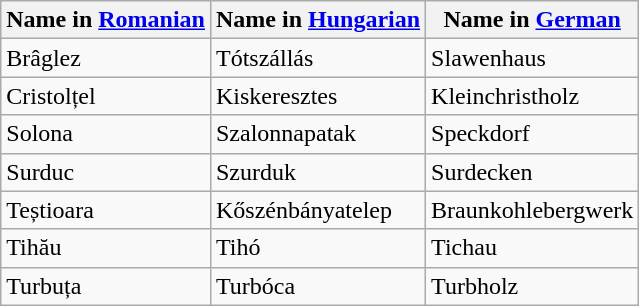<table class="wikitable">
<tr>
<th>Name in <a href='#'>Romanian</a></th>
<th>Name in <a href='#'>Hungarian</a></th>
<th>Name in <a href='#'>German</a></th>
</tr>
<tr>
<td>Brâglez</td>
<td>Tótszállás</td>
<td>Slawenhaus</td>
</tr>
<tr>
<td>Cristolțel</td>
<td>Kiskeresztes</td>
<td>Kleinchristholz</td>
</tr>
<tr>
<td>Solona</td>
<td>Szalonnapatak</td>
<td>Speckdorf</td>
</tr>
<tr>
<td>Surduc</td>
<td>Szurduk</td>
<td>Surdecken</td>
</tr>
<tr>
<td>Teștioara</td>
<td>Kőszénbányatelep</td>
<td>Braunkohlebergwerk</td>
</tr>
<tr>
<td>Tihău</td>
<td>Tihó</td>
<td>Tichau</td>
</tr>
<tr>
<td>Turbuța</td>
<td>Turbóca</td>
<td>Turbholz</td>
</tr>
</table>
